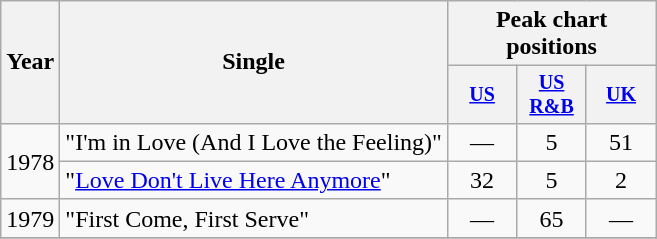<table class="wikitable" style="text-align:center;">
<tr>
<th rowspan="2">Year</th>
<th rowspan="2">Single</th>
<th colspan="3">Peak chart positions</th>
</tr>
<tr style="font-size:smaller;">
<th width="40"><a href='#'>US</a><br></th>
<th width="40"><a href='#'>US<br>R&B</a><br></th>
<th width="40"><a href='#'>UK</a><br></th>
</tr>
<tr>
<td rowspan="2">1978</td>
<td align="left">"I'm in Love (And I Love the Feeling)"</td>
<td>—</td>
<td>5</td>
<td>51</td>
</tr>
<tr>
<td align="left">"<a href='#'>Love Don't Live Here Anymore</a>"</td>
<td>32</td>
<td>5</td>
<td>2</td>
</tr>
<tr>
<td rowspan="1">1979</td>
<td align="left">"First Come, First Serve"</td>
<td>—</td>
<td>65</td>
<td>—</td>
</tr>
<tr>
</tr>
</table>
